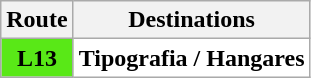<table class="wikitable">
<tr>
<th>Route</th>
<th>Destinations</th>
</tr>
<tr>
<th style="background-color:#59E817;">L13</th>
<th style="color:black; background-color:white;" rowspan="1">Tipografia / Hangares</th>
</tr>
</table>
